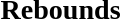<table style="width:100%;">
<tr>
<td style="width:50%; vertical-align:top;"><br><h3>Rebounds</h3>




</td>
</tr>
</table>
